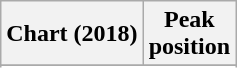<table class="wikitable sortable plainrowheaders" style="text-align:center">
<tr>
<th scope="col">Chart (2018)</th>
<th scope="col">Peak<br>position</th>
</tr>
<tr>
</tr>
<tr>
</tr>
</table>
